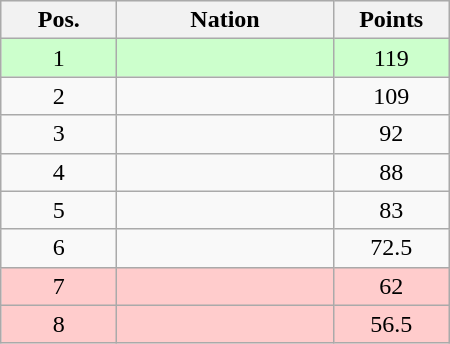<table class="wikitable gauche" cellspacing="1" style="width:300px;">
<tr style="background:#efefef; text-align:center;">
<th style="width:70px;">Pos.</th>
<th>Nation</th>
<th style="width:70px;">Points</th>
</tr>
<tr style="vertical-align:top; text-align:center; background:#ccffcc;">
<td>1</td>
<td style="text-align:left;"></td>
<td>119</td>
</tr>
<tr style="vertical-align:top; text-align:center;">
<td>2</td>
<td style="text-align:left;"></td>
<td>109</td>
</tr>
<tr style="vertical-align:top; text-align:center;">
<td>3</td>
<td style="text-align:left;"></td>
<td>92</td>
</tr>
<tr style="vertical-align:top; text-align:center;">
<td>4</td>
<td style="text-align:left;"></td>
<td>88</td>
</tr>
<tr style="vertical-align:top; text-align:center;">
<td>5</td>
<td style="text-align:left;"></td>
<td>83</td>
</tr>
<tr style="vertical-align:top; text-align:center;">
<td>6</td>
<td style="text-align:left;"></td>
<td>72.5</td>
</tr>
<tr style="vertical-align:top; text-align:center; background:#ffcccc;">
<td>7</td>
<td style="text-align:left;"></td>
<td>62</td>
</tr>
<tr style="vertical-align:top; text-align:center; background:#ffcccc;">
<td>8</td>
<td style="text-align:left;"></td>
<td>56.5</td>
</tr>
</table>
